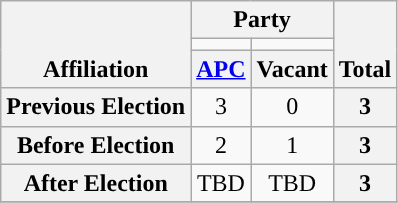<table class=wikitable style="text-align:center">
<tr style="vertical-align:bottom;">
<th rowspan=3>Affiliation</th>
<th colspan=2>Party</th>
<th rowspan=3>Total</th>
</tr>
<tr>
<td style="background-color:"></td>
<td style="background-color:"></td>
</tr>
<tr>
<th><a href='#'>APC</a></th>
<th>Vacant</th>
</tr>
<tr>
<th>Previous Election</th>
<td>3</td>
<td>0</td>
<th>3</th>
</tr>
<tr>
<th>Before Election</th>
<td>2</td>
<td>1</td>
<th>3</th>
</tr>
<tr>
<th>After Election</th>
<td>TBD</td>
<td>TBD</td>
<th>3</th>
</tr>
<tr>
</tr>
</table>
